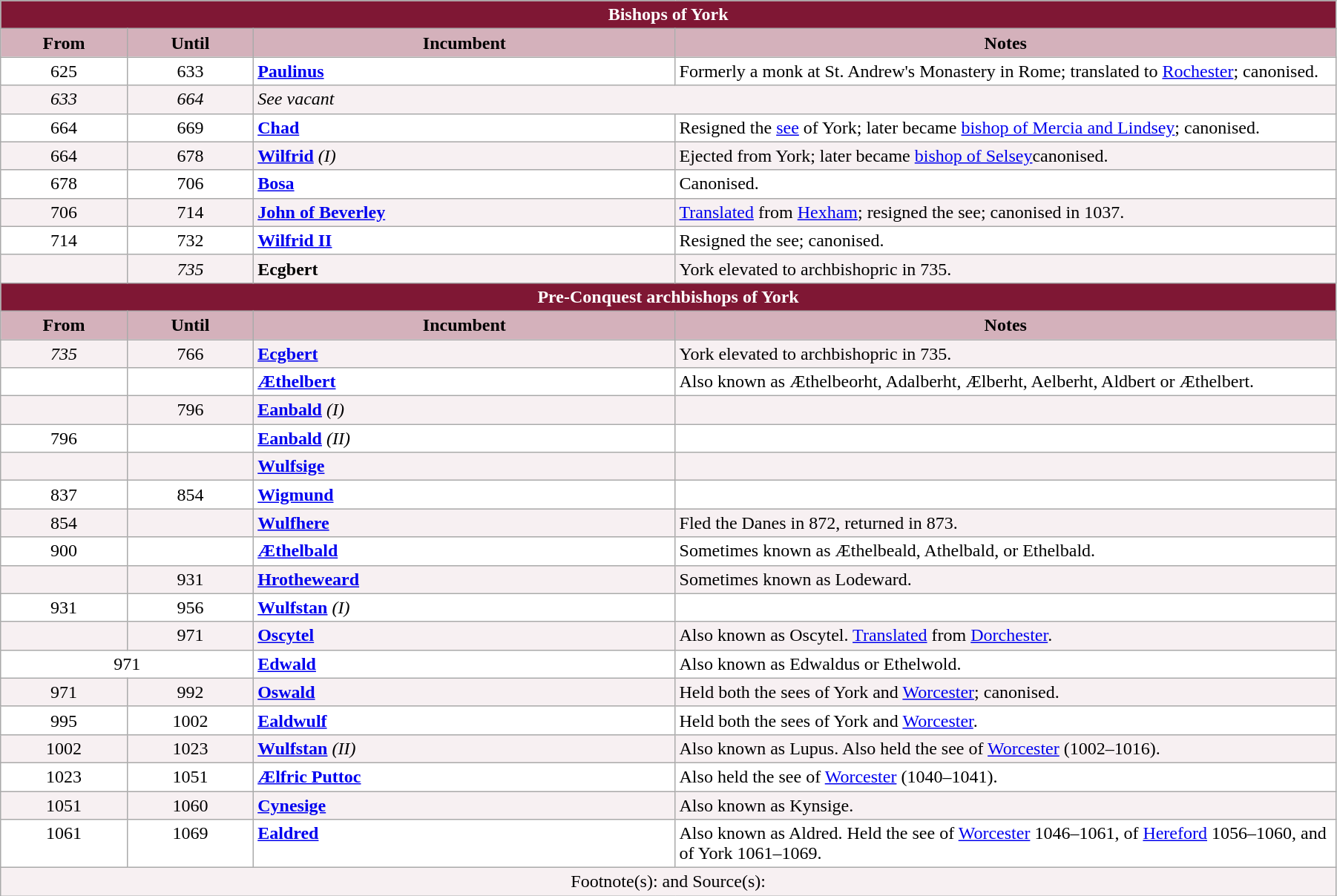<table class="wikitable" style="width:95%;" border="1" cellpadding="2">
<tr>
<th colspan="4" style="background-color: #7F1734; color: white;">Bishops of York</th>
</tr>
<tr>
<th style="background-color: #D4B1BB; width: 9%;">From</th>
<th style="background-color: #D4B1BB; width: 9%;">Until</th>
<th style="background-color: #D4B1BB; width: 30%;">Incumbent</th>
<th style="background-color: #D4B1BB; width: 47%;">Notes</th>
</tr>
<tr valign="top" style="background-color: white;">
<td style="text-align: center;">625</td>
<td style="text-align: center;">633</td>
<td><strong><a href='#'>Paulinus</a></strong></td>
<td>Formerly a monk at St. Andrew's Monastery in Rome; translated to <a href='#'>Rochester</a>; canonised.</td>
</tr>
<tr valign="top" style="background-color: #F7F0F2;">
<td style="text-align: center;"><em>633</em></td>
<td style="text-align: center;"><em>664</em></td>
<td colspan="2"><em>See vacant</em></td>
</tr>
<tr valign="top" style="background-color: white;">
<td style="text-align: center;">664</td>
<td style="text-align: center;">669</td>
<td><strong><a href='#'>Chad</a></strong></td>
<td>Resigned the <a href='#'>see</a> of York; later became <a href='#'>bishop of Mercia and Lindsey</a>; canonised.</td>
</tr>
<tr valign="top" style="background-color: #F7F0F2;">
<td style="text-align: center;">664</td>
<td style="text-align: center;">678</td>
<td><strong><a href='#'>Wilfrid</a></strong> <em>(I)</em></td>
<td>Ejected from York; later became <a href='#'>bishop of Selsey</a>canonised.</td>
</tr>
<tr valign="top" style="background-color: white;">
<td style="text-align: center;">678</td>
<td style="text-align: center;">706</td>
<td><strong><a href='#'>Bosa</a></strong></td>
<td>Canonised.</td>
</tr>
<tr valign="top" style="background-color: #F7F0F2;">
<td style="text-align: center;">706</td>
<td style="text-align: center;">714</td>
<td><strong><a href='#'>John of Beverley</a></strong></td>
<td><a href='#'>Translated</a> from <a href='#'>Hexham</a>; resigned the see; canonised in 1037.</td>
</tr>
<tr valign="top" style="background-color: white;">
<td style="text-align: center;">714</td>
<td style="text-align: center;">732</td>
<td><strong><a href='#'>Wilfrid II</a></strong></td>
<td>Resigned the see; canonised.</td>
</tr>
<tr valign="top" style="background-color: #F7F0F2;">
<td style="text-align: center;"></td>
<td style="text-align: center;"><em>735</em></td>
<td><strong>Ecgbert</strong></td>
<td>York elevated to archbishopric in 735.</td>
</tr>
<tr>
<th colspan="4" style="background-color: #7F1734; color: white;">Pre-Conquest archbishops of York</th>
</tr>
<tr>
<th style="background-color: #D4B1BB; width: 9%;">From</th>
<th style="background-color: #D4B1BB; width: 9%;">Until</th>
<th style="background-color: #D4B1BB; width: 30%;">Incumbent</th>
<th style="background-color: #D4B1BB; width: 47%;">Notes</th>
</tr>
<tr valign="top" style="background-color: #F7F0F2;">
<td style="text-align: center;"><em>735</em></td>
<td style="text-align: center;">766</td>
<td><strong><a href='#'>Ecgbert</a></strong></td>
<td>York elevated to archbishopric in 735.</td>
</tr>
<tr valign="top" style="background-color: white;">
<td style="text-align: center;"></td>
<td style="text-align: center;"></td>
<td><strong><a href='#'>Æthelbert</a></strong></td>
<td>Also known as Æthelbeorht, Adalberht, Ælberht, Aelberht, Aldbert or Æthelbert.</td>
</tr>
<tr valign="top" style="background-color: #F7F0F2;">
<td style="text-align: center;"></td>
<td style="text-align: center;">796</td>
<td><strong><a href='#'>Eanbald</a></strong> <em>(I)</em></td>
<td></td>
</tr>
<tr valign="top" style="background-color: white;">
<td style="text-align: center;">796</td>
<td style="text-align: center;"></td>
<td><strong><a href='#'>Eanbald</a></strong> <em>(II)</em></td>
<td></td>
</tr>
<tr valign="top" style="background-color: #F7F0F2;">
<td style="text-align: center;"></td>
<td style="text-align: center;"></td>
<td><strong><a href='#'>Wulfsige</a></strong></td>
<td></td>
</tr>
<tr valign="top" style="background-color: white;">
<td style="text-align: center;">837</td>
<td style="text-align: center;">854</td>
<td><strong><a href='#'>Wigmund</a></strong></td>
<td></td>
</tr>
<tr valign="top" style="background-color: #F7F0F2;">
<td style="text-align: center;">854</td>
<td style="text-align: center;"></td>
<td><strong><a href='#'>Wulfhere</a></strong></td>
<td>Fled the Danes in 872, returned in 873.</td>
</tr>
<tr valign="top" style="background-color: white;">
<td style="text-align: center;">900</td>
<td style="text-align: center;"></td>
<td><strong><a href='#'>Æthelbald</a></strong></td>
<td>Sometimes known as Æthelbeald, Athelbald, or Ethelbald.</td>
</tr>
<tr valign="top" style="background-color: #F7F0F2;">
<td style="text-align: center;"></td>
<td style="text-align: center;">931</td>
<td><strong><a href='#'>Hrotheweard</a></strong></td>
<td>Sometimes known as Lodeward.</td>
</tr>
<tr valign="top" style="background-color: white;">
<td style="text-align: center;">931</td>
<td style="text-align: center;">956</td>
<td><strong><a href='#'>Wulfstan</a></strong> <em>(I)</em></td>
<td></td>
</tr>
<tr valign="top" style="background-color: #F7F0F2;">
<td style="text-align: center;"></td>
<td style="text-align: center;">971</td>
<td><strong><a href='#'>Oscytel</a></strong></td>
<td>Also known as Oscytel. <a href='#'>Translated</a> from <a href='#'>Dorchester</a>.</td>
</tr>
<tr valign="top" style="background-color: white;">
<td colspan="2" style="text-align: center;">971</td>
<td><strong><a href='#'>Edwald</a></strong></td>
<td>Also known as Edwaldus or Ethelwold.</td>
</tr>
<tr valign="top" style="background-color: #F7F0F2;">
<td style="text-align: center;">971</td>
<td style="text-align: center;">992</td>
<td><strong><a href='#'>Oswald</a></strong></td>
<td>Held both the sees of York and <a href='#'>Worcester</a>; canonised.</td>
</tr>
<tr valign="top" style="background-color: white;">
<td style="text-align: center;">995</td>
<td style="text-align: center;">1002</td>
<td><strong><a href='#'>Ealdwulf</a></strong></td>
<td>Held both the sees of York and <a href='#'>Worcester</a>.</td>
</tr>
<tr valign="top" style="background-color: #F7F0F2;">
<td style="text-align: center;">1002</td>
<td style="text-align: center;">1023</td>
<td><strong><a href='#'>Wulfstan</a></strong> <em>(II)</em></td>
<td>Also known as Lupus. Also held the see of <a href='#'>Worcester</a> (1002–1016).</td>
</tr>
<tr valign="top" style="background-color: white;">
<td style="text-align: center;">1023</td>
<td style="text-align: center;">1051</td>
<td><strong><a href='#'>Ælfric Puttoc</a></strong></td>
<td>Also held the see of <a href='#'>Worcester</a> (1040–1041).</td>
</tr>
<tr valign="top" style="background-color: #F7F0F2;">
<td style="text-align: center;">1051</td>
<td style="text-align: center;">1060</td>
<td><strong><a href='#'>Cynesige</a></strong></td>
<td>Also known as Kynsige.</td>
</tr>
<tr valign="top" style="background-color: white;">
<td style="text-align: center;">1061</td>
<td style="text-align: center;">1069</td>
<td><strong><a href='#'>Ealdred</a></strong></td>
<td>Also known as Aldred. Held the see of <a href='#'>Worcester</a> 1046–1061, of <a href='#'>Hereford</a> 1056–1060, and of York 1061–1069.</td>
</tr>
<tr valign="top" style="background-color: #F7F0F2;">
<td colspan="4" style="text-align: center;">Footnote(s): and Source(s):</td>
</tr>
</table>
